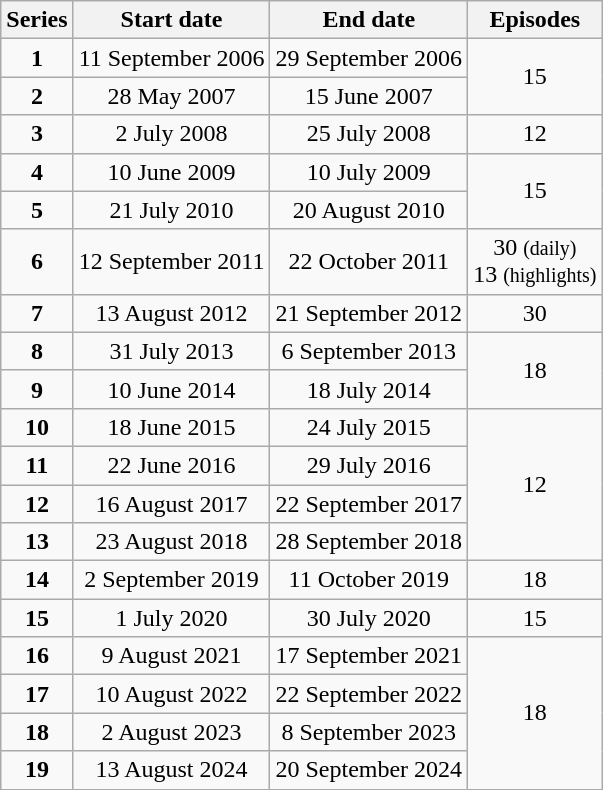<table class="wikitable" style="text-align:center;">
<tr>
<th>Series</th>
<th>Start date</th>
<th>End date</th>
<th>Episodes</th>
</tr>
<tr>
<td><strong>1</strong></td>
<td>11 September 2006</td>
<td>29 September 2006</td>
<td rowspan= "2">15</td>
</tr>
<tr>
<td><strong>2</strong></td>
<td>28 May 2007</td>
<td>15 June 2007</td>
</tr>
<tr>
<td><strong>3</strong></td>
<td>2 July 2008</td>
<td>25 July 2008</td>
<td>12</td>
</tr>
<tr>
<td><strong>4</strong></td>
<td>10 June 2009</td>
<td>10 July 2009</td>
<td rowspan="2">15</td>
</tr>
<tr>
<td><strong>5</strong></td>
<td>21 July 2010</td>
<td>20 August 2010</td>
</tr>
<tr>
<td><strong>6</strong></td>
<td>12 September 2011</td>
<td>22 October 2011</td>
<td>30 <small>(daily)</small><br> 13 <small>(highlights)</small></td>
</tr>
<tr>
<td><strong>7</strong></td>
<td>13 August 2012</td>
<td>21 September 2012</td>
<td>30</td>
</tr>
<tr>
<td><strong>8</strong></td>
<td>31 July 2013</td>
<td>6 September 2013</td>
<td rowspan="2">18</td>
</tr>
<tr>
<td><strong>9</strong></td>
<td>10 June 2014</td>
<td>18 July 2014</td>
</tr>
<tr>
<td><strong>10</strong></td>
<td>18 June 2015</td>
<td>24 July 2015</td>
<td rowspan="4">12</td>
</tr>
<tr>
<td><strong>11</strong></td>
<td>22 June 2016</td>
<td>29 July 2016</td>
</tr>
<tr>
<td><strong>12</strong></td>
<td>16 August 2017</td>
<td>22 September 2017</td>
</tr>
<tr>
<td><strong>13</strong></td>
<td>23 August 2018</td>
<td>28 September 2018</td>
</tr>
<tr>
<td><strong>14</strong></td>
<td>2 September 2019</td>
<td>11 October 2019</td>
<td>18</td>
</tr>
<tr>
<td><strong>15</strong></td>
<td>1 July 2020</td>
<td>30 July 2020</td>
<td>15</td>
</tr>
<tr>
<td><strong>16</strong></td>
<td>9 August 2021</td>
<td>17 September 2021</td>
<td rowspan="4">18</td>
</tr>
<tr>
<td><strong>17</strong></td>
<td>10 August 2022</td>
<td>22 September 2022</td>
</tr>
<tr>
<td><strong>18</strong></td>
<td>2 August 2023</td>
<td>8 September 2023</td>
</tr>
<tr>
<td><strong>19</strong></td>
<td>13 August 2024</td>
<td>20 September 2024</td>
</tr>
</table>
